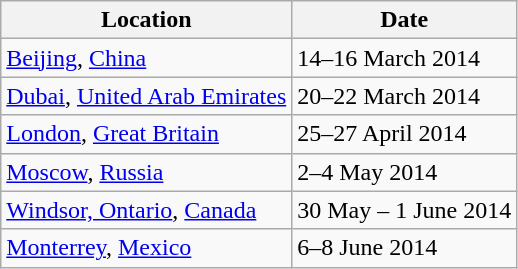<table class="wikitable">
<tr>
<th>Location</th>
<th>Date</th>
</tr>
<tr>
<td> <a href='#'>Beijing</a>, <a href='#'>China</a></td>
<td>14–16 March 2014</td>
</tr>
<tr>
<td> <a href='#'>Dubai</a>, <a href='#'>United Arab Emirates</a></td>
<td>20–22 March 2014</td>
</tr>
<tr>
<td> <a href='#'>London</a>, <a href='#'>Great Britain</a></td>
<td>25–27 April 2014</td>
</tr>
<tr>
<td> <a href='#'>Moscow</a>, <a href='#'>Russia</a></td>
<td>2–4 May 2014</td>
</tr>
<tr>
<td> <a href='#'>Windsor, Ontario</a>, <a href='#'>Canada</a></td>
<td>30 May – 1 June 2014</td>
</tr>
<tr>
<td> <a href='#'>Monterrey</a>, <a href='#'>Mexico</a></td>
<td>6–8 June 2014</td>
</tr>
</table>
